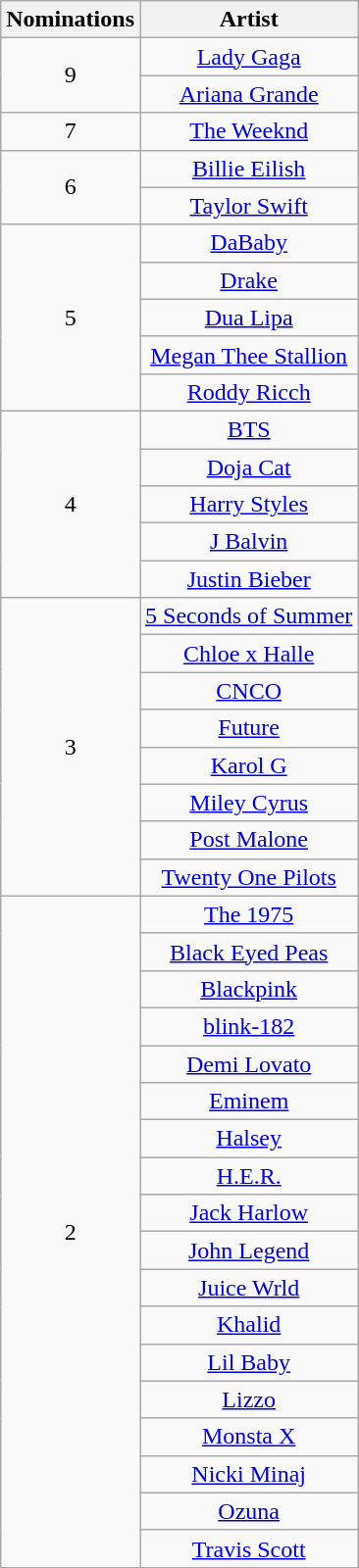<table class="wikitable" rowspan="2" style="text-align:center">
<tr>
<th scope="col" style="width:55px;">Nominations</th>
<th scope="col" style="text-align:center;">Artist</th>
</tr>
<tr>
<td rowspan="2" style="text-align:center">9</td>
<td><a href='#'>Lady Gaga</a></td>
</tr>
<tr>
<td><a href='#'>Ariana Grande</a></td>
</tr>
<tr>
<td style="text-align:center">7</td>
<td><a href='#'>The Weeknd</a></td>
</tr>
<tr>
<td rowspan="2" style="text-align:center">6</td>
<td><a href='#'>Billie Eilish</a></td>
</tr>
<tr>
<td><a href='#'>Taylor Swift</a></td>
</tr>
<tr>
<td rowspan="5" style="text-align:center">5</td>
<td><a href='#'>DaBaby</a></td>
</tr>
<tr>
<td><a href='#'>Drake</a></td>
</tr>
<tr>
<td><a href='#'>Dua Lipa</a></td>
</tr>
<tr>
<td><a href='#'>Megan Thee Stallion</a></td>
</tr>
<tr>
<td><a href='#'>Roddy Ricch</a></td>
</tr>
<tr>
<td rowspan="5" style="text-align:center">4</td>
<td><a href='#'>BTS</a></td>
</tr>
<tr>
<td><a href='#'>Doja Cat</a></td>
</tr>
<tr>
<td><a href='#'>Harry Styles</a></td>
</tr>
<tr>
<td><a href='#'>J Balvin</a></td>
</tr>
<tr>
<td><a href='#'>Justin Bieber</a></td>
</tr>
<tr>
<td rowspan="8" style="text-align:center">3</td>
<td><a href='#'>5 Seconds of Summer</a></td>
</tr>
<tr>
<td><a href='#'>Chloe x Halle</a></td>
</tr>
<tr>
<td><a href='#'>CNCO</a></td>
</tr>
<tr>
<td><a href='#'>Future</a></td>
</tr>
<tr>
<td><a href='#'>Karol G</a></td>
</tr>
<tr>
<td><a href='#'>Miley Cyrus</a></td>
</tr>
<tr>
<td><a href='#'>Post Malone</a></td>
</tr>
<tr>
<td><a href='#'>Twenty One Pilots</a></td>
</tr>
<tr>
<td rowspan="18" style="text-align:center">2</td>
<td><a href='#'>The 1975</a></td>
</tr>
<tr>
<td><a href='#'>Black Eyed Peas</a></td>
</tr>
<tr>
<td><a href='#'>Blackpink</a></td>
</tr>
<tr>
<td><a href='#'>blink-182</a></td>
</tr>
<tr>
<td><a href='#'>Demi Lovato</a></td>
</tr>
<tr>
<td><a href='#'>Eminem</a></td>
</tr>
<tr>
<td><a href='#'>Halsey</a></td>
</tr>
<tr>
<td><a href='#'>H.E.R.</a></td>
</tr>
<tr>
<td><a href='#'>Jack Harlow</a></td>
</tr>
<tr>
<td><a href='#'>John Legend</a></td>
</tr>
<tr>
<td><a href='#'>Juice Wrld</a></td>
</tr>
<tr>
<td><a href='#'>Khalid</a></td>
</tr>
<tr>
<td><a href='#'>Lil Baby</a></td>
</tr>
<tr>
<td><a href='#'>Lizzo</a></td>
</tr>
<tr>
<td><a href='#'>Monsta X</a></td>
</tr>
<tr>
<td><a href='#'>Nicki Minaj</a></td>
</tr>
<tr>
<td><a href='#'>Ozuna</a></td>
</tr>
<tr>
<td><a href='#'>Travis Scott</a></td>
</tr>
</table>
